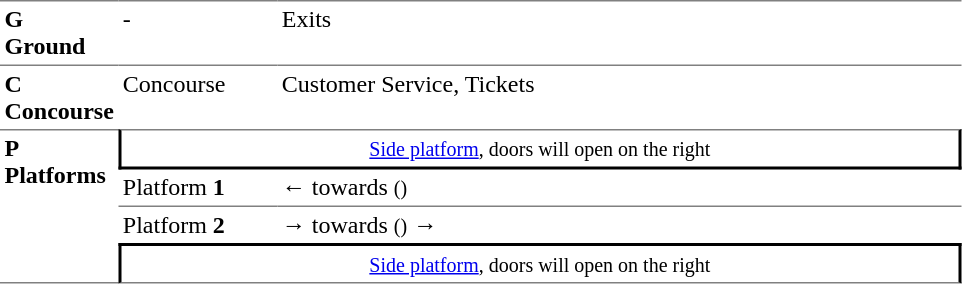<table table border=0 cellspacing=0 cellpadding=3>
<tr>
<td style="border-bottom:solid 1px gray;border-top:solid 1px gray;" width=50 valign=top><strong>G<br>Ground</strong></td>
<td style="border-top:solid 1px gray;border-bottom:solid 1px gray;" width=100 valign=top>-</td>
<td style="border-top:solid 1px gray;border-bottom:solid 1px gray;" width=450 valign=top>Exits</td>
</tr>
<tr>
<td valign=top><strong>C<br>Concourse</strong></td>
<td valign=top>Concourse</td>
<td valign=top>Customer Service, Tickets</td>
</tr>
<tr>
<td style="border-top:solid 1px gray;border-bottom:solid 1px gray;" rowspan=4 valign=top><strong>P<br>Platforms</strong></td>
<td style="border-top:solid 1px gray;border-right:solid 2px black;border-left:solid 2px black;border-bottom:solid 2px black;text-align:center;" colspan=2><small><a href='#'>Side platform</a>, doors will open on the right</small></td>
</tr>
<tr>
<td style="border-bottom:solid 1px gray;">Platform <span><strong>1</strong></span></td>
<td style="border-bottom:solid 1px gray;">←  towards  <small>()</small></td>
</tr>
<tr>
<td>Platform <span><strong>2</strong></span></td>
<td><span>→</span>  towards  <small>()</small> →</td>
</tr>
<tr>
<td style="border-bottom:solid 1px gray;border-top:solid 2px black;border-right:solid 2px black;border-left:solid 2px black;text-align:center;" colspan=2><small><a href='#'>Side platform</a>, doors will open on the right </small></td>
</tr>
</table>
